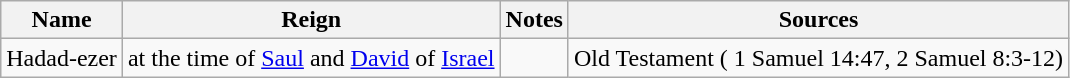<table class="wikitable">
<tr>
<th>Name</th>
<th>Reign</th>
<th>Notes</th>
<th>Sources</th>
</tr>
<tr>
<td>Hadad-ezer</td>
<td>at the time of <a href='#'>Saul</a> and <a href='#'>David</a> of <a href='#'>Israel</a></td>
<td></td>
<td>Old Testament ( 1 Samuel 14:47, 2 Samuel 8:3-12)</td>
</tr>
</table>
